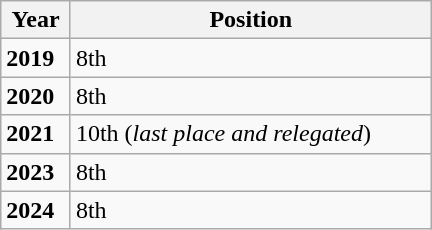<table class="wikitable" style="width: 18em;">
<tr>
<th>Year</th>
<th>Position</th>
</tr>
<tr>
<td><strong>2019</strong></td>
<td>8th</td>
</tr>
<tr>
<td><strong>2020</strong></td>
<td>8th</td>
</tr>
<tr>
<td><strong>2021</strong></td>
<td>10th (<em>last place and relegated</em>)</td>
</tr>
<tr>
<td><strong>2023</strong></td>
<td>8th</td>
</tr>
<tr>
<td><strong>2024</strong></td>
<td>8th</td>
</tr>
</table>
